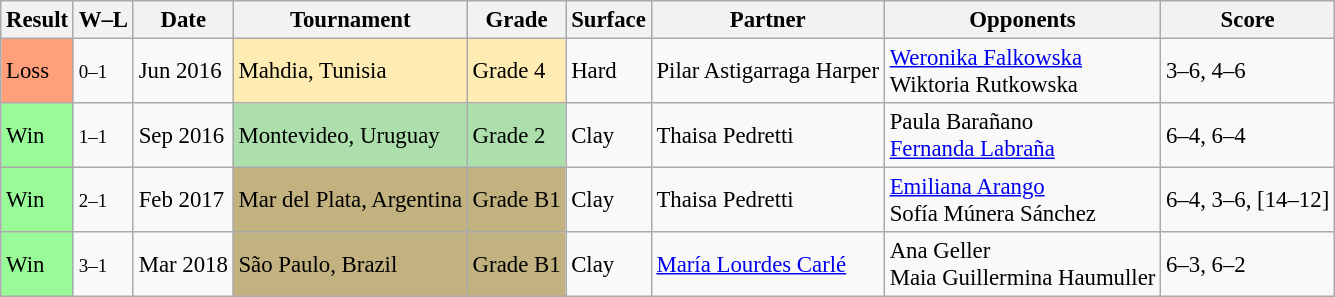<table class="sortable wikitable" style="font-size:95%;">
<tr>
<th>Result</th>
<th class="unsortable">W–L</th>
<th>Date</th>
<th>Tournament</th>
<th>Grade</th>
<th>Surface</th>
<th>Partner</th>
<th>Opponents</th>
<th class="unsortable">Score</th>
</tr>
<tr>
<td style="background:#ffa07a;">Loss</td>
<td><small>0–1</small></td>
<td>Jun 2016</td>
<td bgcolor="#ffecb2">Mahdia, Tunisia</td>
<td bgcolor="#ffecb2">Grade 4</td>
<td>Hard</td>
<td> Pilar Astigarraga Harper</td>
<td> <a href='#'>Weronika Falkowska</a> <br>  Wiktoria Rutkowska</td>
<td>3–6, 4–6</td>
</tr>
<tr>
<td bgcolor="98FB98">Win</td>
<td><small>1–1</small></td>
<td>Sep 2016</td>
<td bgcolor="#ADDFAD">Montevideo, Uruguay</td>
<td bgcolor="#ADDFAD">Grade 2</td>
<td>Clay</td>
<td> Thaisa Pedretti</td>
<td> Paula Barañano <br>  <a href='#'>Fernanda Labraña</a></td>
<td>6–4, 6–4</td>
</tr>
<tr>
<td bgcolor="98FB98">Win</td>
<td><small>2–1</small></td>
<td>Feb 2017</td>
<td bgcolor="#C2B280">Mar del Plata, Argentina</td>
<td bgcolor="#C2B280">Grade B1</td>
<td>Clay</td>
<td> Thaisa Pedretti</td>
<td> <a href='#'>Emiliana Arango</a> <br>  Sofía Múnera Sánchez</td>
<td>6–4, 3–6, [14–12]</td>
</tr>
<tr>
<td bgcolor="98FB98">Win</td>
<td><small>3–1</small></td>
<td>Mar 2018</td>
<td bgcolor="#C2B280">São Paulo, Brazil</td>
<td bgcolor="#C2B280">Grade B1</td>
<td>Clay</td>
<td> <a href='#'>María Lourdes Carlé</a></td>
<td> Ana Geller <br>  Maia Guillermina Haumuller</td>
<td>6–3, 6–2</td>
</tr>
</table>
